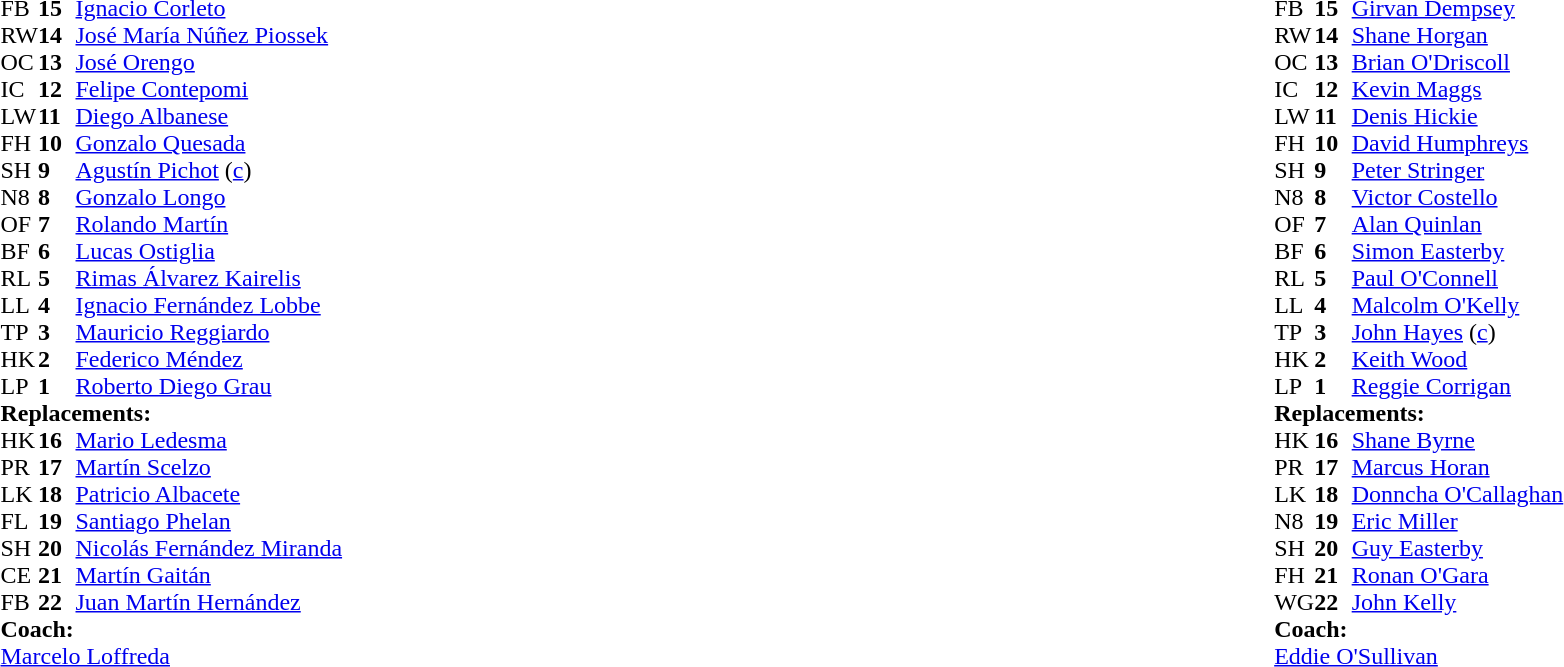<table style="width:100%">
<tr>
<td style="vertical-align:top;width:50%"><br><table cellspacing="0" cellpadding="0">
<tr>
<th width="25"></th>
<th width="25"></th>
</tr>
<tr>
<td>FB</td>
<td><strong>15</strong></td>
<td><a href='#'>Ignacio Corleto</a></td>
</tr>
<tr>
<td>RW</td>
<td><strong>14</strong></td>
<td><a href='#'>José María Núñez Piossek</a></td>
</tr>
<tr>
<td>OC</td>
<td><strong>13</strong></td>
<td><a href='#'>José Orengo</a></td>
</tr>
<tr>
<td>IC</td>
<td><strong>12</strong></td>
<td><a href='#'>Felipe Contepomi</a></td>
</tr>
<tr>
<td>LW</td>
<td><strong>11</strong></td>
<td><a href='#'>Diego Albanese</a></td>
</tr>
<tr>
<td>FH</td>
<td><strong>10</strong></td>
<td><a href='#'>Gonzalo Quesada</a></td>
</tr>
<tr>
<td>SH</td>
<td><strong>9</strong></td>
<td><a href='#'>Agustín Pichot</a> (<a href='#'>c</a>)</td>
</tr>
<tr>
<td>N8</td>
<td><strong>8</strong></td>
<td><a href='#'>Gonzalo Longo</a></td>
</tr>
<tr>
<td>OF</td>
<td><strong>7</strong></td>
<td><a href='#'>Rolando Martín</a></td>
</tr>
<tr>
<td>BF</td>
<td><strong>6</strong></td>
<td><a href='#'>Lucas Ostiglia</a></td>
</tr>
<tr>
<td>RL</td>
<td><strong>5</strong></td>
<td><a href='#'>Rimas Álvarez Kairelis</a></td>
</tr>
<tr>
<td>LL</td>
<td><strong>4</strong></td>
<td><a href='#'>Ignacio Fernández Lobbe</a></td>
</tr>
<tr>
<td>TP</td>
<td><strong>3</strong></td>
<td><a href='#'>Mauricio Reggiardo</a></td>
</tr>
<tr>
<td>HK</td>
<td><strong>2</strong></td>
<td><a href='#'>Federico Méndez</a></td>
</tr>
<tr>
<td>LP</td>
<td><strong>1</strong></td>
<td><a href='#'>Roberto Diego Grau</a></td>
</tr>
<tr>
<td colspan="3"><strong>Replacements:</strong></td>
</tr>
<tr>
<td>HK</td>
<td><strong>16</strong></td>
<td><a href='#'>Mario Ledesma</a></td>
</tr>
<tr>
<td>PR</td>
<td><strong>17</strong></td>
<td><a href='#'>Martín Scelzo</a></td>
</tr>
<tr>
<td>LK</td>
<td><strong>18</strong></td>
<td><a href='#'>Patricio Albacete</a></td>
</tr>
<tr>
<td>FL</td>
<td><strong>19</strong></td>
<td><a href='#'>Santiago Phelan</a></td>
</tr>
<tr>
<td>SH</td>
<td><strong>20</strong></td>
<td><a href='#'>Nicolás Fernández Miranda</a></td>
</tr>
<tr>
<td>CE</td>
<td><strong>21</strong></td>
<td><a href='#'>Martín Gaitán</a></td>
</tr>
<tr>
<td>FB</td>
<td><strong>22</strong></td>
<td><a href='#'>Juan Martín Hernández</a></td>
</tr>
<tr>
<td colspan="3"><strong>Coach:</strong></td>
</tr>
<tr>
<td colspan="3"><a href='#'>Marcelo Loffreda</a></td>
</tr>
</table>
</td>
<td style="vertical-align:top"></td>
<td style="vertical-align:top;width:50%"><br><table cellspacing="0" cellpadding="0" style="margin:auto">
<tr>
<th width="25"></th>
<th width="25"></th>
</tr>
<tr>
<td>FB</td>
<td><strong>15</strong></td>
<td><a href='#'>Girvan Dempsey</a></td>
</tr>
<tr>
<td>RW</td>
<td><strong>14</strong></td>
<td><a href='#'>Shane Horgan</a></td>
</tr>
<tr>
<td>OC</td>
<td><strong>13</strong></td>
<td><a href='#'>Brian O'Driscoll</a></td>
</tr>
<tr>
<td>IC</td>
<td><strong>12</strong></td>
<td><a href='#'>Kevin Maggs</a></td>
</tr>
<tr>
<td>LW</td>
<td><strong>11</strong></td>
<td><a href='#'>Denis Hickie</a></td>
</tr>
<tr>
<td>FH</td>
<td><strong>10</strong></td>
<td><a href='#'>David Humphreys</a></td>
</tr>
<tr>
<td>SH</td>
<td><strong>9</strong></td>
<td><a href='#'>Peter Stringer</a></td>
</tr>
<tr>
<td>N8</td>
<td><strong>8</strong></td>
<td><a href='#'>Victor Costello</a></td>
</tr>
<tr>
<td>OF</td>
<td><strong>7</strong></td>
<td><a href='#'>Alan Quinlan</a></td>
</tr>
<tr>
<td>BF</td>
<td><strong>6</strong></td>
<td><a href='#'>Simon Easterby</a></td>
</tr>
<tr>
<td>RL</td>
<td><strong>5</strong></td>
<td><a href='#'>Paul O'Connell</a></td>
</tr>
<tr>
<td>LL</td>
<td><strong>4</strong></td>
<td><a href='#'>Malcolm O'Kelly</a></td>
</tr>
<tr>
<td>TP</td>
<td><strong>3</strong></td>
<td><a href='#'>John Hayes</a> (<a href='#'>c</a>)</td>
</tr>
<tr>
<td>HK</td>
<td><strong>2</strong></td>
<td><a href='#'>Keith Wood</a></td>
</tr>
<tr>
<td>LP</td>
<td><strong>1</strong></td>
<td><a href='#'>Reggie Corrigan</a></td>
</tr>
<tr>
<td colspan="3"><strong>Replacements:</strong></td>
</tr>
<tr>
<td>HK</td>
<td><strong>16</strong></td>
<td><a href='#'>Shane Byrne</a></td>
</tr>
<tr>
<td>PR</td>
<td><strong>17</strong></td>
<td><a href='#'>Marcus Horan</a></td>
</tr>
<tr>
<td>LK</td>
<td><strong>18</strong></td>
<td><a href='#'>Donncha O'Callaghan</a></td>
</tr>
<tr>
<td>N8</td>
<td><strong>19</strong></td>
<td><a href='#'>Eric Miller</a></td>
</tr>
<tr>
<td>SH</td>
<td><strong>20</strong></td>
<td><a href='#'>Guy Easterby</a></td>
</tr>
<tr>
<td>FH</td>
<td><strong>21</strong></td>
<td><a href='#'>Ronan O'Gara</a></td>
</tr>
<tr>
<td>WG</td>
<td><strong>22</strong></td>
<td><a href='#'>John Kelly</a></td>
</tr>
<tr>
<td colspan="3"><strong>Coach:</strong></td>
</tr>
<tr>
<td colspan="3"><a href='#'>Eddie O'Sullivan</a></td>
</tr>
</table>
</td>
</tr>
</table>
